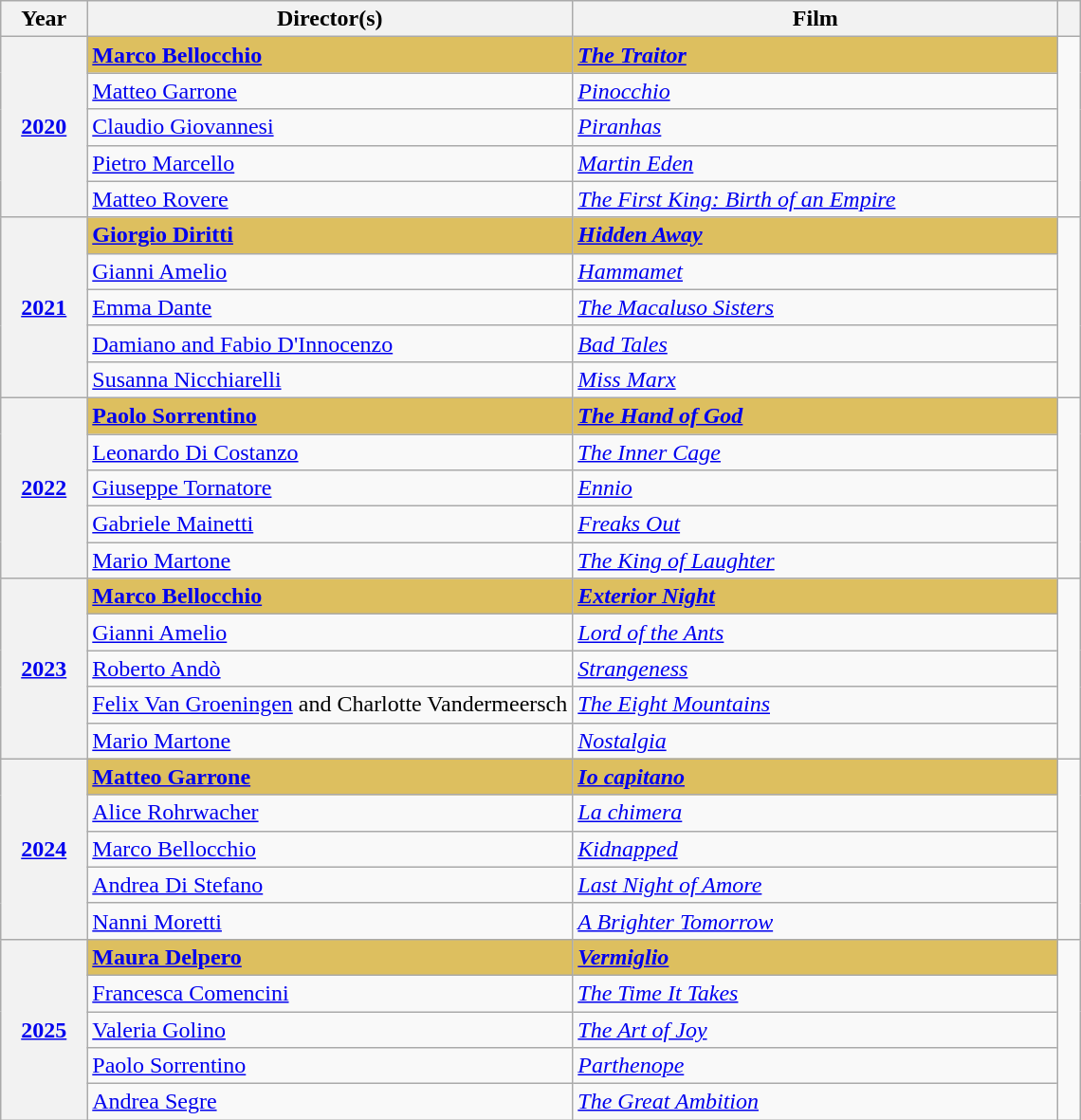<table class="wikitable">
<tr>
<th width="8%">Year</th>
<th width="45%">Director(s)</th>
<th width="45%">Film</th>
<th width="2%" class="unsortable"></th>
</tr>
<tr>
<th rowspan="5" style="text-align:center"><a href='#'>2020</a></th>
<td style="background:#DDBF5F"><strong><a href='#'>Marco Bellocchio</a></strong></td>
<td style="background:#DDBF5F"><strong><em><a href='#'>The Traitor</a></em></strong></td>
<td rowspan="5" style="text-align:center"></td>
</tr>
<tr>
<td><a href='#'>Matteo Garrone</a></td>
<td><em><a href='#'>Pinocchio</a></em></td>
</tr>
<tr>
<td><a href='#'>Claudio Giovannesi</a></td>
<td><em><a href='#'>Piranhas</a></em></td>
</tr>
<tr>
<td><a href='#'>Pietro Marcello</a></td>
<td><em><a href='#'>Martin Eden</a></em></td>
</tr>
<tr>
<td><a href='#'>Matteo Rovere</a></td>
<td><em><a href='#'>The First King: Birth of an Empire</a></em></td>
</tr>
<tr>
<th rowspan="5" style="text-align:center"><a href='#'>2021</a></th>
<td style="background:#DDBF5F"><strong><a href='#'>Giorgio Diritti</a></strong></td>
<td style="background:#DDBF5F"><strong><em><a href='#'>Hidden Away</a></em></strong></td>
<td rowspan="5" style="text-align:center"></td>
</tr>
<tr>
<td><a href='#'>Gianni Amelio</a></td>
<td><em><a href='#'>Hammamet</a></em></td>
</tr>
<tr>
<td><a href='#'>Emma Dante</a></td>
<td><em><a href='#'>The Macaluso Sisters</a></em></td>
</tr>
<tr>
<td><a href='#'>Damiano and Fabio D'Innocenzo</a></td>
<td><em><a href='#'>Bad Tales</a></em></td>
</tr>
<tr>
<td><a href='#'>Susanna Nicchiarelli</a></td>
<td><em><a href='#'>Miss Marx</a></em></td>
</tr>
<tr>
<th rowspan="5" style="text-align:center"><a href='#'>2022</a></th>
<td style="background:#DDBF5F"><strong><a href='#'>Paolo Sorrentino</a></strong></td>
<td style="background:#DDBF5F"><strong><em><a href='#'>The Hand of God</a></em></strong></td>
<td rowspan="5" style="text-align:center"></td>
</tr>
<tr>
<td><a href='#'>Leonardo Di Costanzo</a></td>
<td><em><a href='#'>The Inner Cage</a></em></td>
</tr>
<tr>
<td><a href='#'>Giuseppe Tornatore</a></td>
<td><em><a href='#'>Ennio</a></em></td>
</tr>
<tr>
<td><a href='#'>Gabriele Mainetti</a></td>
<td><em><a href='#'>Freaks Out</a></em></td>
</tr>
<tr>
<td><a href='#'>Mario Martone</a></td>
<td><em><a href='#'>The King of Laughter</a></em></td>
</tr>
<tr>
<th rowspan="5" style="text-align:center"><a href='#'>2023</a></th>
<td style="background:#DDBF5F"><strong><a href='#'>Marco Bellocchio</a></strong></td>
<td style="background:#DDBF5F"><strong><em><a href='#'>Exterior Night</a></em></strong></td>
<td rowspan="5" style="text-align:center"></td>
</tr>
<tr>
<td><a href='#'>Gianni Amelio</a></td>
<td><em><a href='#'>Lord of the Ants</a></em></td>
</tr>
<tr>
<td><a href='#'>Roberto Andò</a></td>
<td><em><a href='#'>Strangeness</a></em></td>
</tr>
<tr>
<td><a href='#'>Felix Van Groeningen</a> and Charlotte Vandermeersch</td>
<td><em><a href='#'>The Eight Mountains</a></em></td>
</tr>
<tr>
<td><a href='#'>Mario Martone</a></td>
<td><em><a href='#'>Nostalgia</a></em></td>
</tr>
<tr>
<th rowspan="5" style="text-align:center"><a href='#'>2024</a></th>
<td style="background:#DDBF5F"><strong><a href='#'>Matteo Garrone</a></strong></td>
<td style="background:#DDBF5F"><strong><em><a href='#'>Io capitano</a></em></strong></td>
<td rowspan="5" style="text-align:center"></td>
</tr>
<tr>
<td><a href='#'>Alice Rohrwacher</a></td>
<td><em><a href='#'>La chimera</a></em></td>
</tr>
<tr>
<td><a href='#'>Marco Bellocchio</a></td>
<td><em><a href='#'>Kidnapped</a></em></td>
</tr>
<tr>
<td><a href='#'>Andrea Di Stefano</a></td>
<td><em><a href='#'>Last Night of Amore</a></em></td>
</tr>
<tr>
<td><a href='#'>Nanni Moretti</a></td>
<td><em><a href='#'>A Brighter Tomorrow</a></em></td>
</tr>
<tr>
<th rowspan="5" style="text-align:center"><a href='#'>2025</a></th>
<td style="background:#DDBF5F"><strong><a href='#'>Maura Delpero</a></strong></td>
<td style="background:#DDBF5F"><strong><em><a href='#'>Vermiglio</a></em></strong></td>
<td rowspan="5" style="text-align:center"></td>
</tr>
<tr>
<td><a href='#'>Francesca Comencini</a></td>
<td><em><a href='#'>The Time It Takes</a></em></td>
</tr>
<tr>
<td><a href='#'>Valeria Golino</a></td>
<td><em><a href='#'>The Art of Joy</a></em></td>
</tr>
<tr>
<td><a href='#'>Paolo Sorrentino</a></td>
<td><em><a href='#'>Parthenope</a></em></td>
</tr>
<tr>
<td><a href='#'>Andrea Segre</a></td>
<td><em><a href='#'>The Great Ambition</a></em></td>
</tr>
</table>
